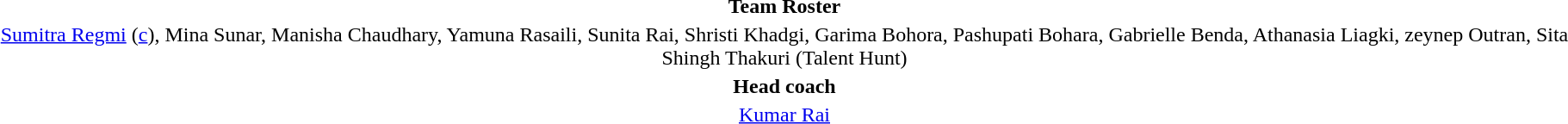<table style="text-align: center; margin-top: 2em; margin-left: auto; margin-right: auto">
<tr>
<td><strong>Team Roster</strong></td>
</tr>
<tr>
<td><a href='#'>Sumitra Regmi</a> (<a href='#'>c</a>), Mina Sunar,  Manisha Chaudhary, Yamuna Rasaili,  Sunita Rai, Shristi Khadgi, Garima Bohora, Pashupati Bohara, Gabrielle Benda, Athanasia Liagki,  zeynep Outran, Sita Shingh Thakuri (Talent Hunt)</td>
</tr>
<tr>
<td><strong>Head coach</strong></td>
</tr>
<tr>
<td><a href='#'>Kumar Rai</a></td>
</tr>
</table>
